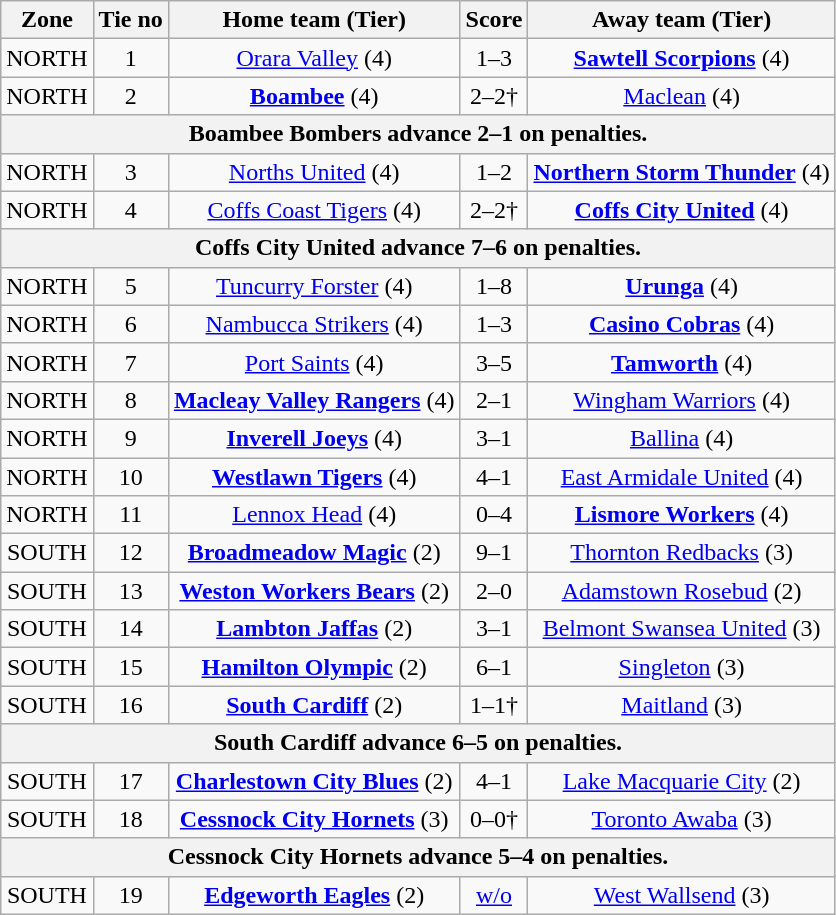<table class="wikitable" style="text-align:center">
<tr>
<th>Zone</th>
<th>Tie no</th>
<th>Home team (Tier)</th>
<th>Score</th>
<th>Away team (Tier)</th>
</tr>
<tr>
<td>NORTH</td>
<td>1</td>
<td><a href='#'>Orara Valley</a> (4)</td>
<td>1–3</td>
<td><strong><a href='#'>Sawtell Scorpions</a></strong> (4)</td>
</tr>
<tr>
<td>NORTH</td>
<td>2</td>
<td><strong><a href='#'>Boambee</a></strong> (4)</td>
<td>2–2†</td>
<td><a href='#'>Maclean</a> (4)</td>
</tr>
<tr>
<th colspan=5>Boambee Bombers advance 2–1 on penalties.</th>
</tr>
<tr>
<td>NORTH</td>
<td>3</td>
<td><a href='#'>Norths United</a> (4)</td>
<td>1–2</td>
<td><strong><a href='#'>Northern Storm Thunder</a></strong> (4)</td>
</tr>
<tr>
<td>NORTH</td>
<td>4</td>
<td><a href='#'>Coffs Coast Tigers</a> (4)</td>
<td>2–2†</td>
<td><strong><a href='#'>Coffs City United</a></strong> (4)</td>
</tr>
<tr>
<th colspan=5>Coffs City United advance 7–6 on penalties.</th>
</tr>
<tr>
<td>NORTH</td>
<td>5</td>
<td><a href='#'>Tuncurry Forster</a> (4)</td>
<td>1–8</td>
<td><strong><a href='#'>Urunga</a></strong> (4)</td>
</tr>
<tr>
<td>NORTH</td>
<td>6</td>
<td><a href='#'>Nambucca Strikers</a> (4)</td>
<td>1–3</td>
<td><strong><a href='#'>Casino Cobras</a></strong> (4)</td>
</tr>
<tr>
<td>NORTH</td>
<td>7</td>
<td><a href='#'>Port Saints</a> (4)</td>
<td>3–5</td>
<td><strong><a href='#'>Tamworth</a></strong> (4)</td>
</tr>
<tr>
<td>NORTH</td>
<td>8</td>
<td><strong><a href='#'>Macleay Valley Rangers</a></strong> (4)</td>
<td>2–1</td>
<td><a href='#'>Wingham Warriors</a> (4)</td>
</tr>
<tr>
<td>NORTH</td>
<td>9</td>
<td><strong><a href='#'>Inverell Joeys</a></strong> (4)</td>
<td>3–1</td>
<td><a href='#'>Ballina</a> (4)</td>
</tr>
<tr>
<td>NORTH</td>
<td>10</td>
<td><strong><a href='#'>Westlawn Tigers</a></strong> (4)</td>
<td>4–1</td>
<td><a href='#'>East Armidale United</a> (4)</td>
</tr>
<tr>
<td>NORTH</td>
<td>11</td>
<td><a href='#'>Lennox Head</a> (4)</td>
<td>0–4</td>
<td><strong><a href='#'>Lismore Workers</a></strong> (4)</td>
</tr>
<tr>
<td>SOUTH</td>
<td>12</td>
<td><strong><a href='#'>Broadmeadow Magic</a></strong> (2)</td>
<td>9–1</td>
<td><a href='#'>Thornton Redbacks</a> (3)</td>
</tr>
<tr>
<td>SOUTH</td>
<td>13</td>
<td><strong><a href='#'>Weston Workers Bears</a></strong> (2)</td>
<td>2–0</td>
<td><a href='#'>Adamstown Rosebud</a> (2)</td>
</tr>
<tr>
<td>SOUTH</td>
<td>14</td>
<td><strong><a href='#'>Lambton Jaffas</a></strong> (2)</td>
<td>3–1</td>
<td><a href='#'>Belmont Swansea United</a> (3)</td>
</tr>
<tr>
<td>SOUTH</td>
<td>15</td>
<td><strong><a href='#'>Hamilton Olympic</a></strong> (2)</td>
<td>6–1</td>
<td><a href='#'>Singleton</a> (3)</td>
</tr>
<tr>
<td>SOUTH</td>
<td>16</td>
<td><strong><a href='#'>South Cardiff</a></strong> (2)</td>
<td>1–1†</td>
<td><a href='#'>Maitland</a> (3)</td>
</tr>
<tr>
<th colspan=5>South Cardiff advance 6–5 on penalties.</th>
</tr>
<tr>
<td>SOUTH</td>
<td>17</td>
<td><strong><a href='#'>Charlestown City Blues</a></strong> (2)</td>
<td>4–1</td>
<td><a href='#'>Lake Macquarie City</a> (2)</td>
</tr>
<tr>
<td>SOUTH</td>
<td>18</td>
<td><strong><a href='#'>Cessnock City Hornets</a></strong> (3)</td>
<td>0–0†</td>
<td><a href='#'>Toronto Awaba</a> (3)</td>
</tr>
<tr>
<th colspan=5>Cessnock City Hornets advance 5–4 on penalties.</th>
</tr>
<tr>
<td>SOUTH</td>
<td>19</td>
<td><strong><a href='#'>Edgeworth Eagles</a></strong> (2)</td>
<td><a href='#'>w/o</a></td>
<td><a href='#'>West Wallsend</a> (3)</td>
</tr>
</table>
